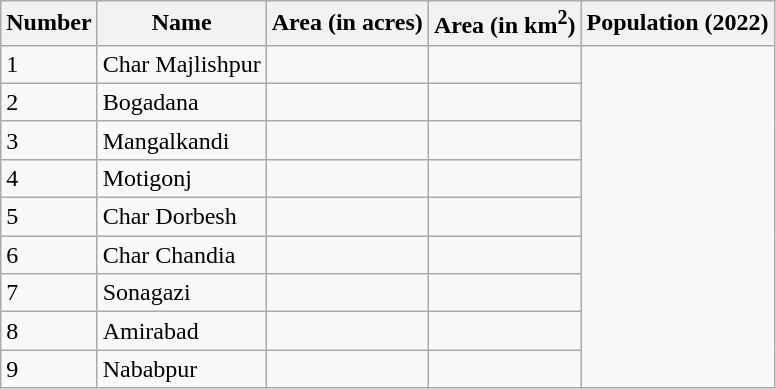<table class="wikitable sortable">
<tr>
<th>Number</th>
<th>Name</th>
<th>Area (in acres)</th>
<th>Area (in km<sup>2</sup>)</th>
<th>Population (2022)</th>
</tr>
<tr>
<td>1</td>
<td>Char Majlishpur</td>
<td></td>
<td style="text-align:right"></td>
</tr>
<tr>
<td>2</td>
<td>Bogadana</td>
<td></td>
<td style="text-align:right"></td>
</tr>
<tr>
<td>3</td>
<td>Mangalkandi</td>
<td></td>
<td style="text-align:right"></td>
</tr>
<tr>
<td>4</td>
<td>Motigonj</td>
<td></td>
<td style="text-align:right"></td>
</tr>
<tr>
<td>5</td>
<td>Char Dorbesh</td>
<td></td>
<td style="text-align:right"></td>
</tr>
<tr>
<td>6</td>
<td>Char Chandia</td>
<td></td>
<td style="text-align:right"></td>
</tr>
<tr>
<td>7</td>
<td>Sonagazi</td>
<td></td>
<td style="text-align:right"></td>
</tr>
<tr>
<td>8</td>
<td>Amirabad</td>
<td></td>
<td style="text-align:right"></td>
</tr>
<tr>
<td>9</td>
<td>Nababpur</td>
<td></td>
<td style="text-align:right"></td>
</tr>
</table>
